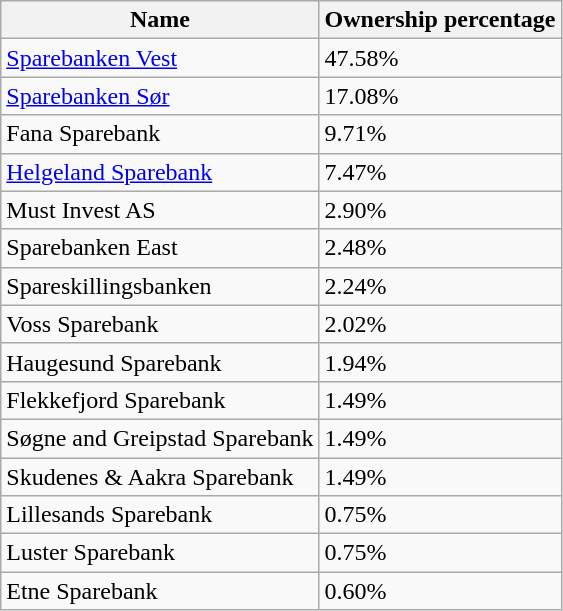<table class="wikitable sortable">
<tr>
<th>Name</th>
<th>Ownership percentage</th>
</tr>
<tr>
<td><a href='#'>Sparebanken Vest</a></td>
<td>47.58%</td>
</tr>
<tr>
<td><a href='#'>Sparebanken Sør</a></td>
<td>17.08%</td>
</tr>
<tr>
<td>Fana Sparebank</td>
<td>9.71%</td>
</tr>
<tr>
<td><a href='#'>Helgeland Sparebank</a></td>
<td>7.47%</td>
</tr>
<tr>
<td>Must Invest AS</td>
<td>2.90%</td>
</tr>
<tr>
<td>Sparebanken East</td>
<td>2.48%</td>
</tr>
<tr>
<td>Spareskillingsbanken</td>
<td>2.24%</td>
</tr>
<tr>
<td>Voss Sparebank</td>
<td>2.02%</td>
</tr>
<tr>
<td>Haugesund Sparebank</td>
<td>1.94%</td>
</tr>
<tr>
<td>Flekkefjord Sparebank</td>
<td>1.49%</td>
</tr>
<tr>
<td>Søgne and Greipstad Sparebank</td>
<td>1.49%</td>
</tr>
<tr>
<td>Skudenes & Aakra Sparebank</td>
<td>1.49%</td>
</tr>
<tr>
<td>Lillesands Sparebank</td>
<td>0.75%</td>
</tr>
<tr>
<td>Luster Sparebank</td>
<td>0.75%</td>
</tr>
<tr>
<td>Etne Sparebank</td>
<td>0.60%</td>
</tr>
</table>
